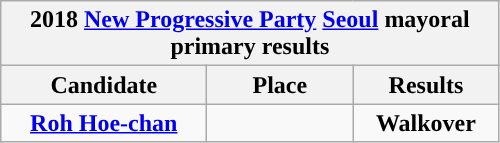<table class="wikitable" style="text-align:center;">
<tr>
<th colspan=4>2018 <a href='#'>New Progressive Party</a> <a href='#'>Seoul</a> mayoral primary results</th>
</tr>
<tr>
<th width=130><strong>Candidate</strong></th>
<th width=90><strong>Place</strong></th>
<th width=90><strong>Results</strong></th>
</tr>
<tr>
<td><strong><a href='#'>Roh Hoe-chan</a></strong></td>
<td style="background:"><strong></strong></td>
<td><strong>Walkover</strong></td>
</tr>
</table>
